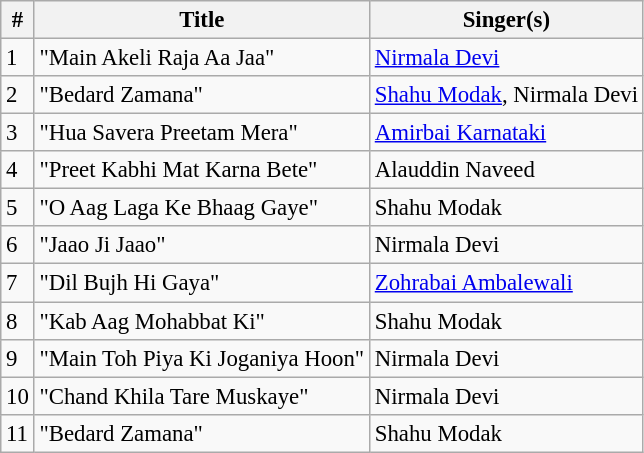<table class="wikitable" style="font-size:95%;">
<tr>
<th>#</th>
<th>Title</th>
<th>Singer(s)</th>
</tr>
<tr>
<td>1</td>
<td>"Main Akeli Raja Aa Jaa"</td>
<td><a href='#'>Nirmala Devi</a></td>
</tr>
<tr>
<td>2</td>
<td>"Bedard Zamana"</td>
<td><a href='#'>Shahu Modak</a>, Nirmala Devi</td>
</tr>
<tr>
<td>3</td>
<td>"Hua Savera Preetam Mera"</td>
<td><a href='#'>Amirbai Karnataki</a></td>
</tr>
<tr>
<td>4</td>
<td>"Preet Kabhi Mat Karna Bete"</td>
<td>Alauddin Naveed</td>
</tr>
<tr>
<td>5</td>
<td>"O Aag Laga Ke Bhaag Gaye"</td>
<td>Shahu Modak</td>
</tr>
<tr>
<td>6</td>
<td>"Jaao Ji Jaao"</td>
<td>Nirmala Devi</td>
</tr>
<tr>
<td>7</td>
<td>"Dil Bujh Hi Gaya"</td>
<td><a href='#'>Zohrabai Ambalewali</a></td>
</tr>
<tr>
<td>8</td>
<td>"Kab Aag Mohabbat Ki"</td>
<td>Shahu Modak</td>
</tr>
<tr>
<td>9</td>
<td>"Main Toh Piya Ki Joganiya Hoon"</td>
<td>Nirmala Devi</td>
</tr>
<tr>
<td>10</td>
<td>"Chand Khila Tare Muskaye"</td>
<td>Nirmala Devi</td>
</tr>
<tr>
<td>11</td>
<td>"Bedard Zamana"</td>
<td>Shahu Modak</td>
</tr>
</table>
